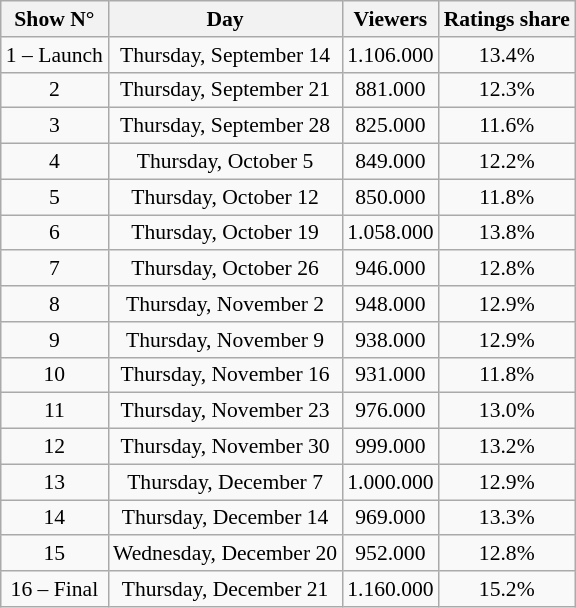<table class="wikitable sortable centre" style="text-align:center; font-size:90%">
<tr>
<th>Show N°</th>
<th>Day</th>
<th>Viewers</th>
<th>Ratings share</th>
</tr>
<tr>
<td>1 – Launch</td>
<td>Thursday, September 14</td>
<td>1.106.000</td>
<td>13.4%</td>
</tr>
<tr>
<td>2</td>
<td>Thursday, September 21</td>
<td>881.000</td>
<td>12.3%</td>
</tr>
<tr>
<td>3</td>
<td>Thursday, September 28</td>
<td>825.000</td>
<td>11.6%</td>
</tr>
<tr>
<td>4</td>
<td>Thursday, October 5</td>
<td>849.000</td>
<td>12.2%</td>
</tr>
<tr>
<td>5</td>
<td>Thursday, October 12</td>
<td>850.000</td>
<td>11.8%</td>
</tr>
<tr>
<td>6</td>
<td>Thursday, October 19</td>
<td>1.058.000</td>
<td>13.8%</td>
</tr>
<tr>
<td>7</td>
<td>Thursday, October 26</td>
<td>946.000</td>
<td>12.8%</td>
</tr>
<tr>
<td>8</td>
<td>Thursday, November 2</td>
<td>948.000</td>
<td>12.9%</td>
</tr>
<tr>
<td>9</td>
<td>Thursday, November 9</td>
<td>938.000</td>
<td>12.9%</td>
</tr>
<tr>
<td>10</td>
<td>Thursday, November 16</td>
<td>931.000</td>
<td>11.8%</td>
</tr>
<tr>
<td>11</td>
<td>Thursday, November 23</td>
<td>976.000</td>
<td>13.0%</td>
</tr>
<tr>
<td>12</td>
<td>Thursday, November 30</td>
<td>999.000</td>
<td>13.2%</td>
</tr>
<tr>
<td>13</td>
<td>Thursday, December 7</td>
<td>1.000.000</td>
<td>12.9%</td>
</tr>
<tr>
<td>14</td>
<td>Thursday, December 14</td>
<td>969.000</td>
<td>13.3%</td>
</tr>
<tr>
<td>15</td>
<td>Wednesday, December 20</td>
<td>952.000</td>
<td>12.8%</td>
</tr>
<tr>
<td>16 – Final</td>
<td>Thursday, December 21</td>
<td>1.160.000</td>
<td>15.2%</td>
</tr>
</table>
